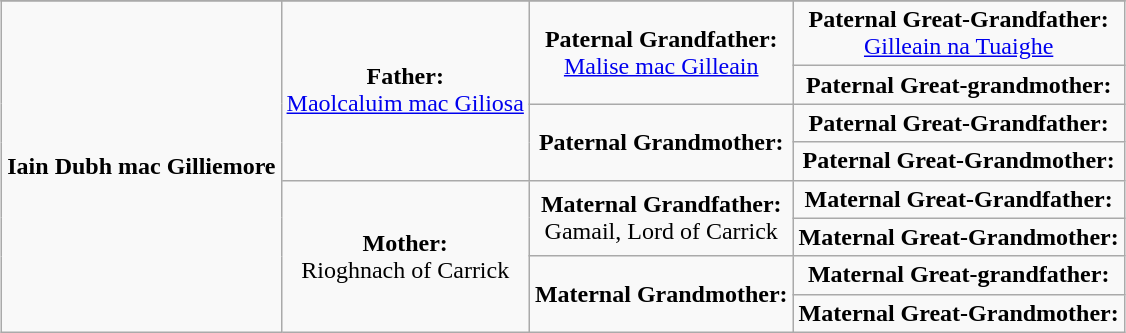<table class="wikitable" style="margin:0.3em auto">
<tr>
</tr>
<tr>
<td rowspan="8" align="center"><strong>Iain Dubh mac Gilliemore</strong></td>
<td rowspan="4" align="center"><strong>Father:</strong><br><a href='#'>Maolcaluim mac Giliosa</a></td>
<td rowspan="2" align="center"><strong>Paternal Grandfather:</strong><br><a href='#'>Malise mac Gilleain</a></td>
<td align="center"><strong>Paternal Great-Grandfather:</strong><br><a href='#'>Gilleain na Tuaighe</a></td>
</tr>
<tr>
<td align="center"><strong>Paternal Great-grandmother:</strong><br></td>
</tr>
<tr>
<td rowspan="2" align="center"><strong>Paternal Grandmother:</strong><br></td>
<td align="center"><strong>Paternal Great-Grandfather:</strong><br></td>
</tr>
<tr>
<td align="center"><strong>Paternal Great-Grandmother:</strong><br></td>
</tr>
<tr>
<td rowspan="4" align="center"><strong>Mother:</strong><br>Rioghnach of Carrick</td>
<td rowspan="2" align="center"><strong>Maternal Grandfather:</strong><br>Gamail, Lord of Carrick</td>
<td align="center"><strong>Maternal Great-Grandfather:</strong><br></td>
</tr>
<tr>
<td align="center"><strong>Maternal Great-Grandmother:</strong><br></td>
</tr>
<tr>
<td rowspan="2" align="center"><strong>Maternal Grandmother:</strong><br></td>
<td align="center"><strong>Maternal Great-grandfather:</strong><br></td>
</tr>
<tr>
<td align="center"><strong>Maternal Great-Grandmother:</strong><br></td>
</tr>
</table>
